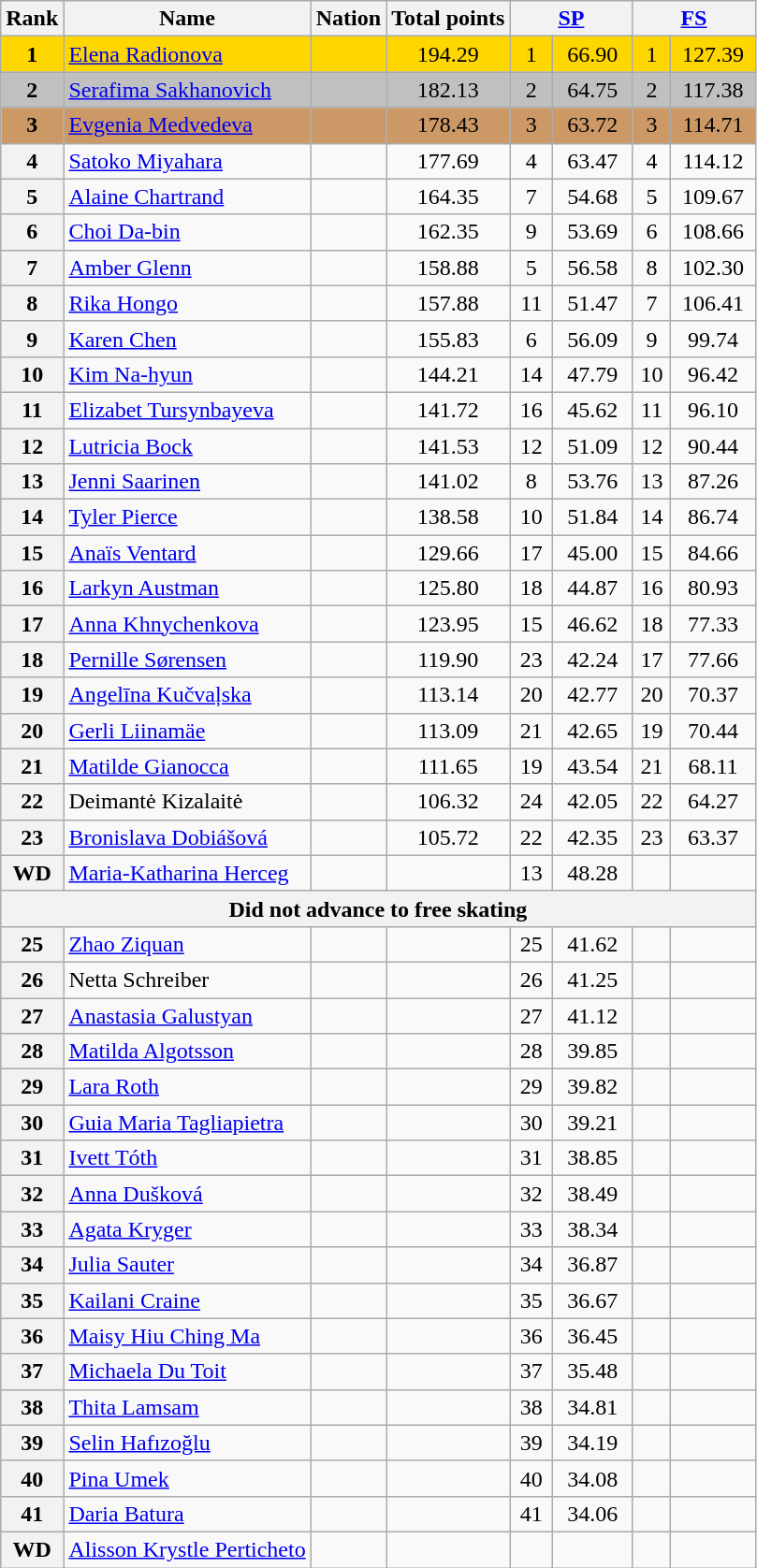<table class="wikitable sortable">
<tr>
<th>Rank</th>
<th>Name</th>
<th>Nation</th>
<th>Total points</th>
<th colspan="2" width="80px"><a href='#'>SP</a></th>
<th colspan="2" width="80px"><a href='#'>FS</a></th>
</tr>
<tr bgcolor=gold>
<td align=center><strong>1</strong></td>
<td><a href='#'>Elena Radionova</a></td>
<td></td>
<td align=center>194.29</td>
<td align=center>1</td>
<td align=center>66.90</td>
<td align=center>1</td>
<td align=center>127.39</td>
</tr>
<tr bgcolor=silver>
<td align=center><strong>2</strong></td>
<td><a href='#'>Serafima Sakhanovich</a></td>
<td></td>
<td align=center>182.13</td>
<td align=center>2</td>
<td align=center>64.75</td>
<td align=center>2</td>
<td align=center>117.38</td>
</tr>
<tr bgcolor=cc9966>
<td align=center><strong>3</strong></td>
<td><a href='#'>Evgenia Medvedeva</a></td>
<td></td>
<td align=center>178.43</td>
<td align=center>3</td>
<td align=center>63.72</td>
<td align=center>3</td>
<td align=center>114.71</td>
</tr>
<tr>
<th>4</th>
<td><a href='#'>Satoko Miyahara</a></td>
<td></td>
<td align=center>177.69</td>
<td align=center>4</td>
<td align=center>63.47</td>
<td align=center>4</td>
<td align=center>114.12</td>
</tr>
<tr>
<th>5</th>
<td><a href='#'>Alaine Chartrand</a></td>
<td></td>
<td align=center>164.35</td>
<td align=center>7</td>
<td align=center>54.68</td>
<td align=center>5</td>
<td align=center>109.67</td>
</tr>
<tr>
<th>6</th>
<td><a href='#'>Choi Da-bin</a></td>
<td></td>
<td align=center>162.35</td>
<td align=center>9</td>
<td align=center>53.69</td>
<td align=center>6</td>
<td align=center>108.66</td>
</tr>
<tr>
<th>7</th>
<td><a href='#'>Amber Glenn</a></td>
<td></td>
<td align=center>158.88</td>
<td align=center>5</td>
<td align=center>56.58</td>
<td align=center>8</td>
<td align=center>102.30</td>
</tr>
<tr>
<th>8</th>
<td><a href='#'>Rika Hongo</a></td>
<td></td>
<td align=center>157.88</td>
<td align=center>11</td>
<td align=center>51.47</td>
<td align=center>7</td>
<td align=center>106.41</td>
</tr>
<tr>
<th>9</th>
<td><a href='#'>Karen Chen</a></td>
<td></td>
<td align=center>155.83</td>
<td align=center>6</td>
<td align=center>56.09</td>
<td align=center>9</td>
<td align=center>99.74</td>
</tr>
<tr>
<th>10</th>
<td><a href='#'>Kim Na-hyun</a></td>
<td></td>
<td align=center>144.21</td>
<td align=center>14</td>
<td align=center>47.79</td>
<td align=center>10</td>
<td align=center>96.42</td>
</tr>
<tr>
<th>11</th>
<td><a href='#'>Elizabet Tursynbayeva</a></td>
<td></td>
<td align=center>141.72</td>
<td align=center>16</td>
<td align=center>45.62</td>
<td align=center>11</td>
<td align=center>96.10</td>
</tr>
<tr>
<th>12</th>
<td><a href='#'>Lutricia Bock</a></td>
<td></td>
<td align=center>141.53</td>
<td align=center>12</td>
<td align=center>51.09</td>
<td align=center>12</td>
<td align=center>90.44</td>
</tr>
<tr>
<th>13</th>
<td><a href='#'>Jenni Saarinen</a></td>
<td></td>
<td align=center>141.02</td>
<td align=center>8</td>
<td align=center>53.76</td>
<td align=center>13</td>
<td align=center>87.26</td>
</tr>
<tr>
<th>14</th>
<td><a href='#'>Tyler Pierce</a></td>
<td></td>
<td align=center>138.58</td>
<td align=center>10</td>
<td align=center>51.84</td>
<td align=center>14</td>
<td align=center>86.74</td>
</tr>
<tr>
<th>15</th>
<td><a href='#'>Anaïs Ventard</a></td>
<td></td>
<td align=center>129.66</td>
<td align=center>17</td>
<td align=center>45.00</td>
<td align=center>15</td>
<td align=center>84.66</td>
</tr>
<tr>
<th>16</th>
<td><a href='#'>Larkyn Austman</a></td>
<td></td>
<td align=center>125.80</td>
<td align=center>18</td>
<td align=center>44.87</td>
<td align=center>16</td>
<td align=center>80.93</td>
</tr>
<tr>
<th>17</th>
<td><a href='#'>Anna Khnychenkova</a></td>
<td></td>
<td align=center>123.95</td>
<td align=center>15</td>
<td align=center>46.62</td>
<td align=center>18</td>
<td align=center>77.33</td>
</tr>
<tr>
<th>18</th>
<td><a href='#'>Pernille Sørensen</a></td>
<td></td>
<td align=center>119.90</td>
<td align=center>23</td>
<td align=center>42.24</td>
<td align=center>17</td>
<td align=center>77.66</td>
</tr>
<tr>
<th>19</th>
<td><a href='#'>Angelīna Kučvaļska</a></td>
<td></td>
<td align=center>113.14</td>
<td align=center>20</td>
<td align=center>42.77</td>
<td align=center>20</td>
<td align=center>70.37</td>
</tr>
<tr>
<th>20</th>
<td><a href='#'>Gerli Liinamäe</a></td>
<td></td>
<td align=center>113.09</td>
<td align=center>21</td>
<td align=center>42.65</td>
<td align=center>19</td>
<td align=center>70.44</td>
</tr>
<tr>
<th>21</th>
<td><a href='#'>Matilde Gianocca</a></td>
<td></td>
<td align=center>111.65</td>
<td align=center>19</td>
<td align=center>43.54</td>
<td align=center>21</td>
<td align=center>68.11</td>
</tr>
<tr>
<th>22</th>
<td>Deimantė Kizalaitė</td>
<td></td>
<td align=center>106.32</td>
<td align=center>24</td>
<td align=center>42.05</td>
<td align=center>22</td>
<td align=center>64.27</td>
</tr>
<tr>
<th>23</th>
<td><a href='#'>Bronislava Dobiášová</a></td>
<td></td>
<td align=center>105.72</td>
<td align=center>22</td>
<td align=center>42.35</td>
<td align=center>23</td>
<td align=center>63.37</td>
</tr>
<tr>
<th>WD</th>
<td><a href='#'>Maria-Katharina Herceg</a></td>
<td></td>
<td align=center></td>
<td align=center>13</td>
<td align=center>48.28</td>
<td align=center></td>
<td align=center></td>
</tr>
<tr>
<th colspan=10>Did not advance to free skating</th>
</tr>
<tr>
<th>25</th>
<td><a href='#'>Zhao Ziquan</a></td>
<td></td>
<td align=center></td>
<td align=center>25</td>
<td align=center>41.62</td>
<td align=center></td>
<td align=center></td>
</tr>
<tr>
<th>26</th>
<td>Netta Schreiber</td>
<td></td>
<td align=center></td>
<td align=center>26</td>
<td align=center>41.25</td>
<td align=center></td>
<td align=center></td>
</tr>
<tr>
<th>27</th>
<td><a href='#'>Anastasia Galustyan</a></td>
<td></td>
<td align=center></td>
<td align=center>27</td>
<td align=center>41.12</td>
<td align=center></td>
<td align=center></td>
</tr>
<tr>
<th>28</th>
<td><a href='#'>Matilda Algotsson</a></td>
<td></td>
<td align=center></td>
<td align=center>28</td>
<td align=center>39.85</td>
<td align=center></td>
<td align=center></td>
</tr>
<tr>
<th>29</th>
<td><a href='#'>Lara Roth</a></td>
<td></td>
<td align=center></td>
<td align=center>29</td>
<td align=center>39.82</td>
<td align=center></td>
<td align=center></td>
</tr>
<tr>
<th>30</th>
<td><a href='#'>Guia Maria Tagliapietra</a></td>
<td></td>
<td align=center></td>
<td align=center>30</td>
<td align=center>39.21</td>
<td align=center></td>
<td align=center></td>
</tr>
<tr>
<th>31</th>
<td><a href='#'>Ivett Tóth</a></td>
<td></td>
<td align=center></td>
<td align=center>31</td>
<td align=center>38.85</td>
<td align=center></td>
<td align=center></td>
</tr>
<tr>
<th>32</th>
<td><a href='#'>Anna Dušková</a></td>
<td></td>
<td align=center></td>
<td align=center>32</td>
<td align=center>38.49</td>
<td align=center></td>
<td align=center></td>
</tr>
<tr>
<th>33</th>
<td><a href='#'>Agata Kryger</a></td>
<td></td>
<td align=center></td>
<td align=center>33</td>
<td align=center>38.34</td>
<td align=center></td>
<td align=center></td>
</tr>
<tr>
<th>34</th>
<td><a href='#'>Julia Sauter</a></td>
<td></td>
<td align=center></td>
<td align=center>34</td>
<td align=center>36.87</td>
<td align=center></td>
<td align=center></td>
</tr>
<tr>
<th>35</th>
<td><a href='#'>Kailani Craine</a></td>
<td></td>
<td align=center></td>
<td align=center>35</td>
<td align=center>36.67</td>
<td align=center></td>
<td align=center></td>
</tr>
<tr>
<th>36</th>
<td><a href='#'>Maisy Hiu Ching Ma</a></td>
<td></td>
<td align=center></td>
<td align=center>36</td>
<td align=center>36.45</td>
<td align=center></td>
<td align=center></td>
</tr>
<tr>
<th>37</th>
<td><a href='#'>Michaela Du Toit</a></td>
<td></td>
<td align=center></td>
<td align=center>37</td>
<td align=center>35.48</td>
<td align=center></td>
<td align=center></td>
</tr>
<tr>
<th>38</th>
<td><a href='#'>Thita Lamsam</a></td>
<td></td>
<td align=center></td>
<td align=center>38</td>
<td align=center>34.81</td>
<td align=center></td>
<td align=center></td>
</tr>
<tr>
<th>39</th>
<td><a href='#'>Selin Hafızoğlu</a></td>
<td></td>
<td align=center></td>
<td align=center>39</td>
<td align=center>34.19</td>
<td align=center></td>
<td align=center></td>
</tr>
<tr>
<th>40</th>
<td><a href='#'>Pina Umek</a></td>
<td></td>
<td align=center></td>
<td align=center>40</td>
<td align=center>34.08</td>
<td align=center></td>
<td align=center></td>
</tr>
<tr>
<th>41</th>
<td><a href='#'>Daria Batura</a></td>
<td></td>
<td align=center></td>
<td align=center>41</td>
<td align=center>34.06</td>
<td align=center></td>
<td align=center></td>
</tr>
<tr>
<th>WD</th>
<td><a href='#'>Alisson Krystle Perticheto</a></td>
<td></td>
<td align=center></td>
<td align=center></td>
<td align=center></td>
<td align=center></td>
<td align=center></td>
</tr>
</table>
